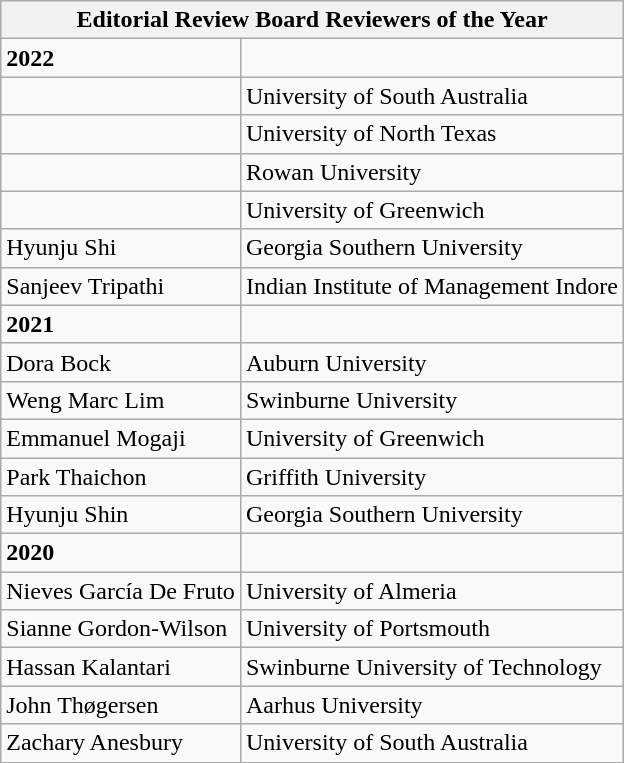<table class="wikitable">
<tr>
<th colspan="2">Editorial Review Board Reviewers of the Year</th>
</tr>
<tr>
<td><strong>2022</strong></td>
<td></td>
</tr>
<tr>
<td></td>
<td>University of South Australia</td>
</tr>
<tr>
<td></td>
<td>University of North Texas</td>
</tr>
<tr>
<td></td>
<td>Rowan University</td>
</tr>
<tr>
<td></td>
<td>University of Greenwich</td>
</tr>
<tr>
<td>Hyunju Shi</td>
<td>Georgia Southern University</td>
</tr>
<tr>
<td>Sanjeev Tripathi</td>
<td>Indian Institute of Management Indore</td>
</tr>
<tr>
<td><strong>2021</strong></td>
<td></td>
</tr>
<tr>
<td>Dora Bock</td>
<td>Auburn University</td>
</tr>
<tr>
<td>Weng Marc Lim</td>
<td>Swinburne University</td>
</tr>
<tr>
<td>Emmanuel Mogaji</td>
<td>University of Greenwich</td>
</tr>
<tr>
<td>Park Thaichon</td>
<td>Griffith University</td>
</tr>
<tr>
<td>Hyunju Shin</td>
<td>Georgia Southern University</td>
</tr>
<tr>
<td><strong>2020</strong></td>
<td></td>
</tr>
<tr>
<td>Nieves García De Fruto</td>
<td>University of Almeria</td>
</tr>
<tr>
<td>Sianne Gordon-Wilson</td>
<td>University of Portsmouth</td>
</tr>
<tr>
<td>Hassan Kalantari</td>
<td>Swinburne University of Technology</td>
</tr>
<tr>
<td>John Thøgersen</td>
<td>Aarhus University</td>
</tr>
<tr>
<td>Zachary Anesbury</td>
<td>University of South Australia</td>
</tr>
</table>
